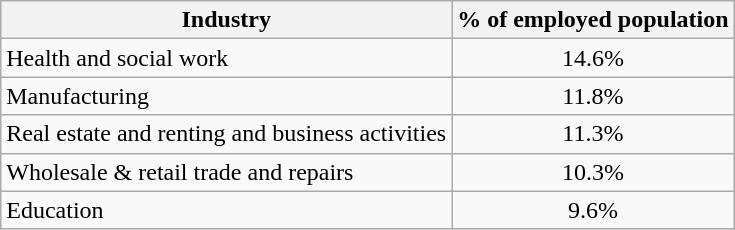<table class="wikitable">
<tr>
<th>Industry</th>
<th>% of employed population</th>
</tr>
<tr>
<td>Health and social work</td>
<td style="text-align:center;">14.6%</td>
</tr>
<tr>
<td>Manufacturing</td>
<td style="text-align:center;">11.8%</td>
</tr>
<tr>
<td>Real estate and renting and business activities</td>
<td style="text-align:center;">11.3%</td>
</tr>
<tr>
<td>Wholesale & retail trade and repairs</td>
<td style="text-align:center;">10.3%</td>
</tr>
<tr>
<td>Education</td>
<td style="text-align:center;">9.6%</td>
</tr>
</table>
